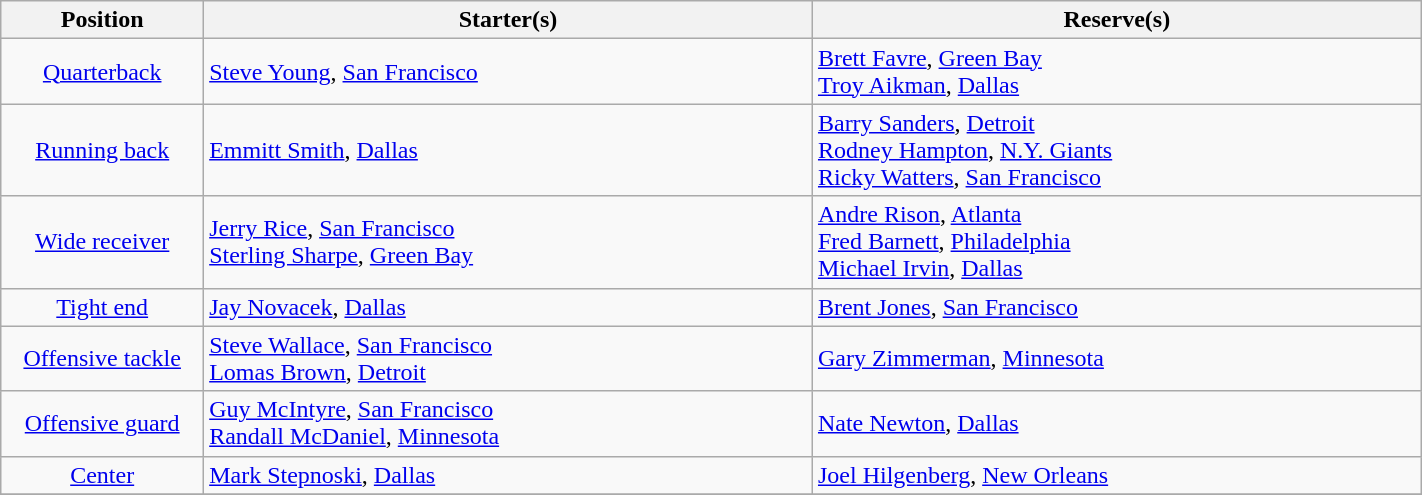<table class="wikitable" width=75%>
<tr>
<th width=10%>Position</th>
<th width=30%>Starter(s)</th>
<th width=30%>Reserve(s)</th>
</tr>
<tr>
<td align=center><a href='#'>Quarterback</a></td>
<td> <a href='#'>Steve Young</a>, <a href='#'>San Francisco</a></td>
<td> <a href='#'>Brett Favre</a>, <a href='#'>Green Bay</a><br> <a href='#'>Troy Aikman</a>, <a href='#'>Dallas</a></td>
</tr>
<tr>
<td align=center><a href='#'>Running back</a></td>
<td> <a href='#'>Emmitt Smith</a>, <a href='#'>Dallas</a></td>
<td> <a href='#'>Barry Sanders</a>, <a href='#'>Detroit</a><br> <a href='#'>Rodney Hampton</a>, <a href='#'>N.Y. Giants</a><br> <a href='#'>Ricky Watters</a>, <a href='#'>San Francisco</a></td>
</tr>
<tr>
<td align=center><a href='#'>Wide receiver</a></td>
<td> <a href='#'>Jerry Rice</a>, <a href='#'>San Francisco</a><br> <a href='#'>Sterling Sharpe</a>, <a href='#'>Green Bay</a></td>
<td> <a href='#'>Andre Rison</a>, <a href='#'>Atlanta</a> <br> <a href='#'>Fred Barnett</a>, <a href='#'>Philadelphia</a><br> <a href='#'>Michael Irvin</a>, <a href='#'>Dallas</a></td>
</tr>
<tr>
<td align=center><a href='#'>Tight end</a></td>
<td> <a href='#'>Jay Novacek</a>, <a href='#'>Dallas</a></td>
<td> <a href='#'>Brent Jones</a>, <a href='#'>San Francisco</a></td>
</tr>
<tr>
<td align=center><a href='#'>Offensive tackle</a></td>
<td> <a href='#'>Steve Wallace</a>, <a href='#'>San Francisco</a><br> <a href='#'>Lomas Brown</a>, <a href='#'>Detroit</a></td>
<td> <a href='#'>Gary Zimmerman</a>, <a href='#'>Minnesota</a></td>
</tr>
<tr>
<td align=center><a href='#'>Offensive guard</a></td>
<td> <a href='#'>Guy McIntyre</a>, <a href='#'>San Francisco</a><br> <a href='#'>Randall McDaniel</a>, <a href='#'>Minnesota</a></td>
<td> <a href='#'>Nate Newton</a>, <a href='#'>Dallas</a></td>
</tr>
<tr>
<td align=center><a href='#'>Center</a></td>
<td> <a href='#'>Mark Stepnoski</a>, <a href='#'>Dallas</a></td>
<td> <a href='#'>Joel Hilgenberg</a>, <a href='#'>New Orleans</a></td>
</tr>
<tr>
</tr>
</table>
